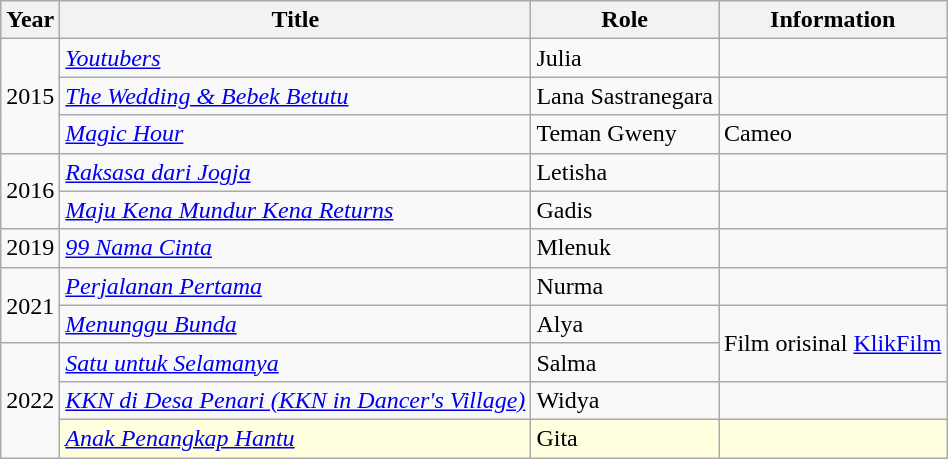<table class="wikitable sortable">
<tr>
<th>Year</th>
<th>Title</th>
<th>Role</th>
<th>Information</th>
</tr>
<tr>
<td rowspan="3">2015</td>
<td><em><a href='#'>Youtubers</a></em></td>
<td>Julia</td>
<td></td>
</tr>
<tr>
<td><em><a href='#'>The Wedding & Bebek Betutu</a></em></td>
<td>Lana Sastranegara</td>
<td></td>
</tr>
<tr>
<td><em><a href='#'>Magic Hour</a></em></td>
<td>Teman Gweny</td>
<td>Cameo</td>
</tr>
<tr>
<td rowspan="2">2016</td>
<td><em><a href='#'>Raksasa dari Jogja</a></em></td>
<td>Letisha</td>
<td></td>
</tr>
<tr>
<td><em><a href='#'>Maju Kena Mundur Kena Returns</a></em></td>
<td>Gadis</td>
<td></td>
</tr>
<tr>
<td>2019</td>
<td><em><a href='#'>99 Nama Cinta</a></em></td>
<td>Mlenuk</td>
<td></td>
</tr>
<tr>
<td rowspan="2">2021</td>
<td><em><a href='#'>Perjalanan Pertama</a></em></td>
<td>Nurma</td>
<td></td>
</tr>
<tr>
<td><em><a href='#'>Menunggu Bunda</a></em></td>
<td>Alya</td>
<td rowspan="2">Film orisinal <a href='#'>KlikFilm</a></td>
</tr>
<tr>
<td rowspan="3">2022</td>
<td><em><a href='#'>Satu untuk Selamanya</a></em></td>
<td>Salma</td>
</tr>
<tr>
<td><em><a href='#'>KKN di Desa Penari (KKN in Dancer's Village)</a></em></td>
<td>Widya</td>
<td></td>
</tr>
<tr style="background-color:#FFFFE0; color:black;">
<td><em><a href='#'>Anak Penangkap Hantu</a></em></td>
<td>Gita</td>
<td></td>
</tr>
</table>
